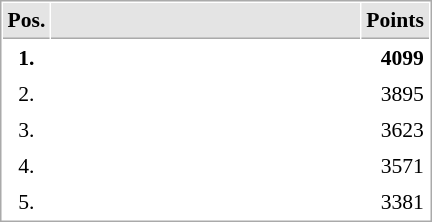<table cellspacing="1" cellpadding="3" style="border:1px solid #AAAAAA;font-size:90%">
<tr bgcolor="#E4E4E4">
<th style="border-bottom:1px solid #AAAAAA" width=10>Pos.</th>
<th style="border-bottom:1px solid #AAAAAA" width=200></th>
<th style="border-bottom:1px solid #AAAAAA" width=20>Points</th>
</tr>
<tr>
<td align="center"><strong>1.</strong></td>
<td><strong></strong></td>
<td align="right"><strong>4099</strong></td>
</tr>
<tr>
<td align="center">2.</td>
<td></td>
<td align="right">3895</td>
</tr>
<tr>
<td align="center">3.</td>
<td></td>
<td align="right">3623</td>
</tr>
<tr>
<td align="center">4.</td>
<td></td>
<td align="right">3571</td>
</tr>
<tr>
<td align="center">5.</td>
<td></td>
<td align="right">3381</td>
</tr>
</table>
